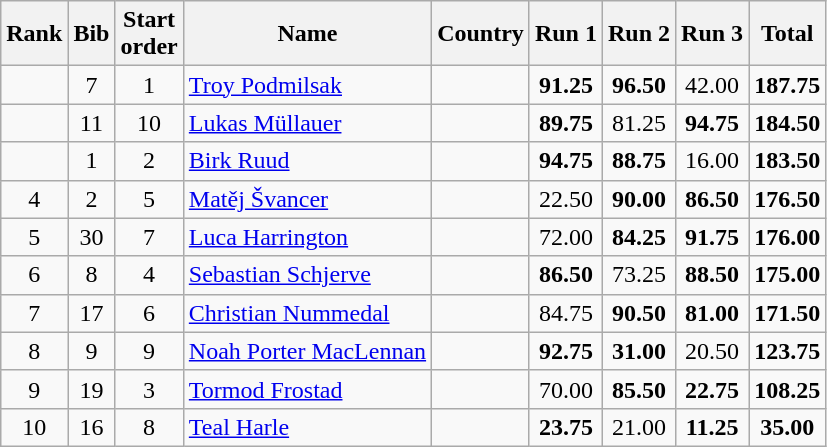<table class="wikitable sortable" style="text-align:center">
<tr>
<th>Rank</th>
<th>Bib</th>
<th>Start<br>order</th>
<th>Name</th>
<th>Country</th>
<th>Run 1</th>
<th>Run 2</th>
<th>Run 3</th>
<th>Total</th>
</tr>
<tr>
<td></td>
<td>7</td>
<td>1</td>
<td align=left><a href='#'>Troy Podmilsak</a></td>
<td align=left></td>
<td><strong>91.25</strong></td>
<td><strong>96.50</strong></td>
<td>42.00</td>
<td><strong>187.75</strong></td>
</tr>
<tr>
<td></td>
<td>11</td>
<td>10</td>
<td align=left><a href='#'>Lukas Müllauer</a></td>
<td align=left></td>
<td><strong>89.75</strong></td>
<td>81.25</td>
<td><strong>94.75</strong></td>
<td><strong>184.50</strong></td>
</tr>
<tr>
<td></td>
<td>1</td>
<td>2</td>
<td align=left><a href='#'>Birk Ruud</a></td>
<td align=left></td>
<td><strong>94.75</strong></td>
<td><strong>88.75</strong></td>
<td>16.00</td>
<td><strong>183.50</strong></td>
</tr>
<tr>
<td>4</td>
<td>2</td>
<td>5</td>
<td align=left><a href='#'>Matěj Švancer</a></td>
<td align=left></td>
<td>22.50</td>
<td><strong>90.00</strong></td>
<td><strong>86.50</strong></td>
<td><strong>176.50</strong></td>
</tr>
<tr>
<td>5</td>
<td>30</td>
<td>7</td>
<td align=left><a href='#'>Luca Harrington</a></td>
<td align=left></td>
<td>72.00</td>
<td><strong>84.25</strong></td>
<td><strong>91.75</strong></td>
<td><strong>176.00</strong></td>
</tr>
<tr>
<td>6</td>
<td>8</td>
<td>4</td>
<td align=left><a href='#'>Sebastian Schjerve</a></td>
<td align=left></td>
<td><strong>86.50</strong></td>
<td>73.25</td>
<td><strong>88.50</strong></td>
<td><strong>175.00</strong></td>
</tr>
<tr>
<td>7</td>
<td>17</td>
<td>6</td>
<td align=left><a href='#'>Christian Nummedal</a></td>
<td align=left></td>
<td>84.75</td>
<td><strong>90.50</strong></td>
<td><strong>81.00</strong></td>
<td><strong>171.50</strong></td>
</tr>
<tr>
<td>8</td>
<td>9</td>
<td>9</td>
<td align=left><a href='#'>Noah Porter MacLennan</a></td>
<td align=left></td>
<td><strong>92.75</strong></td>
<td><strong>31.00</strong></td>
<td>20.50</td>
<td><strong>123.75</strong></td>
</tr>
<tr>
<td>9</td>
<td>19</td>
<td>3</td>
<td align=left><a href='#'>Tormod Frostad</a></td>
<td align=left></td>
<td>70.00</td>
<td><strong>85.50</strong></td>
<td><strong>22.75</strong></td>
<td><strong>108.25</strong></td>
</tr>
<tr>
<td>10</td>
<td>16</td>
<td>8</td>
<td align=left><a href='#'>Teal Harle</a></td>
<td align=left></td>
<td><strong>23.75</strong></td>
<td>21.00</td>
<td><strong>11.25</strong></td>
<td><strong>35.00</strong></td>
</tr>
</table>
